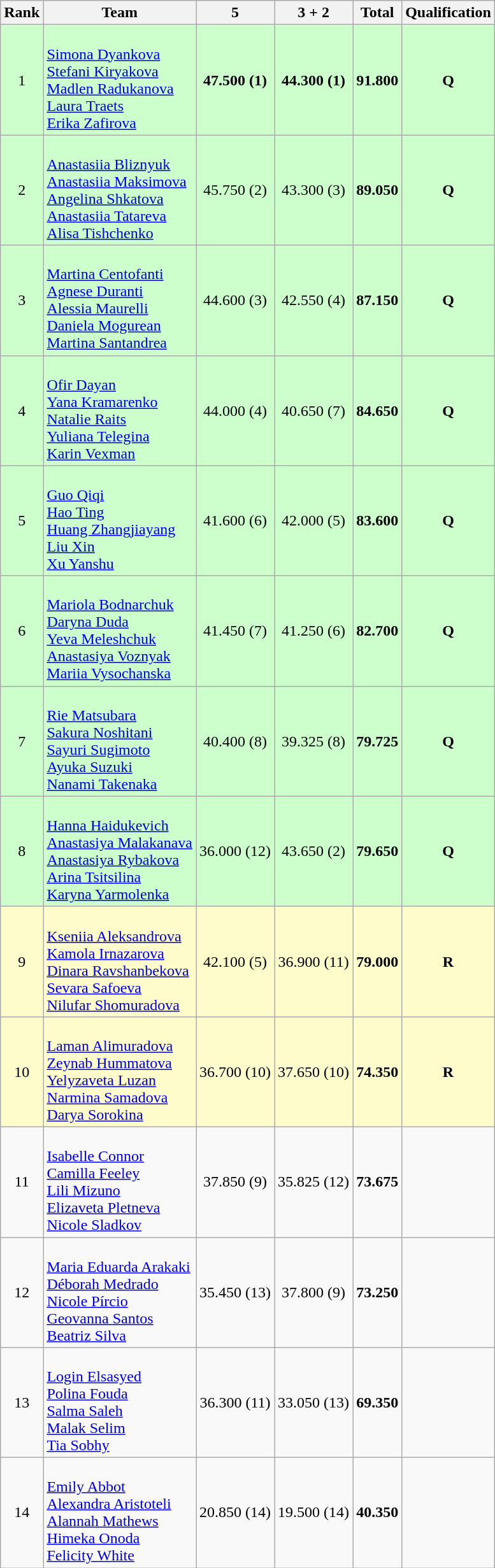<table class="wikitable sortable" style="text-align:center">
<tr>
<th scope=col>Rank</th>
<th scope=col>Team</th>
<th scope=col>5 </th>
<th scope=col>3  + 2 </th>
<th scope=col>Total</th>
<th>Qualification</th>
</tr>
<tr bgcolor=ccffcc>
<td>1</td>
<td align=left><br><a href='#'>Simona Dyankova</a><br><a href='#'>Stefani Kiryakova</a><br><a href='#'>Madlen Radukanova</a><br><a href='#'>Laura Traets</a><br><a href='#'>Erika Zafirova</a></td>
<td><strong>47.500 (1)</strong></td>
<td><strong>44.300 (1)</strong></td>
<td><strong>91.800</strong></td>
<td><strong> Q </strong></td>
</tr>
<tr bgcolor=ccffcc>
<td>2</td>
<td align=left><br><a href='#'>Anastasiia Bliznyuk</a><br><a href='#'>Anastasiia Maksimova</a><br><a href='#'>Angelina Shkatova</a><br><a href='#'>Anastasiia Tatareva</a><br><a href='#'>Alisa Tishchenko</a></td>
<td>45.750 (2)</td>
<td>43.300 (3)</td>
<td><strong>89.050</strong></td>
<td><strong> Q </strong></td>
</tr>
<tr bgcolor=ccffcc>
<td>3</td>
<td align=left><br><a href='#'>Martina Centofanti</a><br><a href='#'>Agnese Duranti</a><br><a href='#'>Alessia Maurelli</a><br><a href='#'>Daniela Mogurean</a><br><a href='#'>Martina Santandrea</a></td>
<td>44.600 (3)</td>
<td>42.550 (4)</td>
<td><strong>87.150</strong></td>
<td><strong> Q </strong></td>
</tr>
<tr bgcolor=ccffcc>
<td>4</td>
<td align=left><br><a href='#'>Ofir Dayan</a><br><a href='#'>Yana Kramarenko</a><br><a href='#'>Natalie Raits</a><br><a href='#'>Yuliana Telegina</a><br><a href='#'>Karin Vexman</a></td>
<td>44.000 (4)</td>
<td>40.650 (7)</td>
<td><strong>84.650</strong></td>
<td><strong> Q </strong></td>
</tr>
<tr bgcolor=ccffcc>
<td>5</td>
<td align=left><br><a href='#'>Guo Qiqi</a><br><a href='#'>Hao Ting</a><br><a href='#'>Huang Zhangjiayang</a><br><a href='#'>Liu Xin</a><br><a href='#'>Xu Yanshu</a></td>
<td>41.600 (6)</td>
<td>42.000 (5)</td>
<td><strong>83.600</strong></td>
<td><strong> Q </strong></td>
</tr>
<tr bgcolor=ccffcc>
<td>6</td>
<td align=left><br><a href='#'>Mariola Bodnarchuk</a><br><a href='#'>Daryna Duda</a><br><a href='#'>Yeva Meleshchuk</a><br><a href='#'>Anastasiya Voznyak</a><br><a href='#'>Mariia Vysochanska</a></td>
<td>41.450 (7)</td>
<td>41.250 (6)</td>
<td><strong>82.700</strong></td>
<td><strong> Q </strong></td>
</tr>
<tr bgcolor=ccffcc>
<td>7</td>
<td align=left><br><a href='#'>Rie Matsubara</a><br><a href='#'>Sakura Noshitani</a><br><a href='#'>Sayuri Sugimoto</a><br><a href='#'>Ayuka Suzuki</a><br><a href='#'>Nanami Takenaka</a></td>
<td>40.400 (8)</td>
<td>39.325 (8)</td>
<td><strong>79.725</strong></td>
<td><strong> Q </strong></td>
</tr>
<tr bgcolor=ccffcc>
<td>8</td>
<td align=left><br><a href='#'>Hanna Haidukevich</a><br><a href='#'>Anastasiya Malakanava</a><br><a href='#'>Anastasiya Rybakova</a><br><a href='#'>Arina Tsitsilina</a><br><a href='#'>Karyna Yarmolenka</a></td>
<td>36.000 (12)</td>
<td>43.650 (2)</td>
<td><strong>79.650</strong></td>
<td><strong> Q </strong></td>
</tr>
<tr bgcolor=fffccc>
<td>9</td>
<td align=left><br><a href='#'>Kseniia Aleksandrova</a><br><a href='#'>Kamola Irnazarova</a><br><a href='#'>Dinara Ravshanbekova</a><br><a href='#'>Sevara Safoeva</a><br><a href='#'>Nilufar Shomuradova</a></td>
<td>42.100 (5)</td>
<td>36.900 (11)</td>
<td><strong>79.000</strong></td>
<td><strong> R </strong></td>
</tr>
<tr bgcolor=fffccc>
<td>10</td>
<td align=left><br><a href='#'>Laman Alimuradova</a><br><a href='#'>Zeynab Hummatova</a><br><a href='#'>Yelyzaveta Luzan</a><br><a href='#'>Narmina Samadova</a><br><a href='#'>Darya Sorokina</a></td>
<td>36.700 (10)</td>
<td>37.650 (10)</td>
<td><strong>74.350</strong></td>
<td><strong> R </strong></td>
</tr>
<tr>
<td>11</td>
<td align=left><br><a href='#'>Isabelle Connor</a><br><a href='#'>Camilla Feeley</a><br><a href='#'>Lili Mizuno</a><br><a href='#'>Elizaveta Pletneva</a><br><a href='#'>Nicole Sladkov</a></td>
<td>37.850 (9)</td>
<td>35.825 (12)</td>
<td><strong>73.675</strong></td>
<td></td>
</tr>
<tr>
<td>12</td>
<td align=left><br><a href='#'>Maria Eduarda Arakaki</a><br><a href='#'>Déborah Medrado</a><br><a href='#'>Nicole Pírcio</a><br><a href='#'>Geovanna Santos</a><br><a href='#'>Beatriz Silva</a></td>
<td>35.450 (13)</td>
<td>37.800 (9)</td>
<td><strong>73.250</strong></td>
<td></td>
</tr>
<tr>
<td>13</td>
<td align=left><br><a href='#'>Login Elsasyed</a><br><a href='#'>Polina Fouda</a><br><a href='#'>Salma Saleh</a><br><a href='#'>Malak Selim</a><br><a href='#'>Tia Sobhy</a></td>
<td>36.300 (11)</td>
<td>33.050 (13)</td>
<td><strong>69.350</strong></td>
<td></td>
</tr>
<tr>
<td>14</td>
<td align=left><br><a href='#'>Emily Abbot</a><br><a href='#'>Alexandra Aristoteli</a><br><a href='#'>Alannah Mathews</a><br><a href='#'>Himeka Onoda</a><br><a href='#'>Felicity White</a></td>
<td>20.850 (14)</td>
<td>19.500 (14)</td>
<td><strong>40.350</strong></td>
<td></td>
</tr>
</table>
